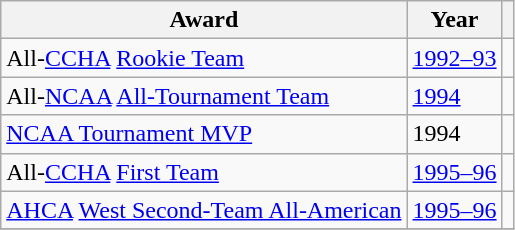<table class="wikitable">
<tr>
<th>Award</th>
<th>Year</th>
<th></th>
</tr>
<tr>
<td>All-<a href='#'>CCHA</a> <a href='#'>Rookie Team</a></td>
<td><a href='#'>1992–93</a></td>
<td></td>
</tr>
<tr>
<td>All-<a href='#'>NCAA</a> <a href='#'>All-Tournament Team</a></td>
<td><a href='#'>1994</a></td>
<td></td>
</tr>
<tr>
<td><a href='#'>NCAA Tournament MVP</a></td>
<td>1994</td>
<td></td>
</tr>
<tr>
<td>All-<a href='#'>CCHA</a> <a href='#'>First Team</a></td>
<td><a href='#'>1995–96</a></td>
<td></td>
</tr>
<tr>
<td><a href='#'>AHCA</a> <a href='#'>West Second-Team All-American</a></td>
<td><a href='#'>1995–96</a></td>
<td></td>
</tr>
<tr>
</tr>
</table>
